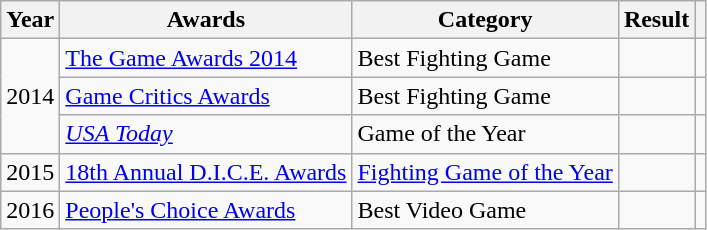<table class="wikitable">
<tr>
<th>Year</th>
<th>Awards</th>
<th>Category</th>
<th>Result</th>
<th></th>
</tr>
<tr>
<td rowspan="3">2014</td>
<td><a href='#'>The Game Awards 2014</a></td>
<td>Best Fighting Game</td>
<td></td>
<td align="center"></td>
</tr>
<tr>
<td><a href='#'>Game Critics Awards</a></td>
<td>Best Fighting Game</td>
<td></td>
<td align=center></td>
</tr>
<tr>
<td><em><a href='#'>USA Today</a></em></td>
<td>Game of the Year</td>
<td></td>
<td align=center></td>
</tr>
<tr>
<td align="center">2015</td>
<td><a href='#'>18th Annual D.I.C.E. Awards</a></td>
<td><a href='#'>Fighting Game of the Year</a></td>
<td></td>
<td align=center></td>
</tr>
<tr>
<td>2016</td>
<td><a href='#'>People's Choice Awards</a></td>
<td>Best Video Game</td>
<td></td>
<td align="center"></td>
</tr>
</table>
